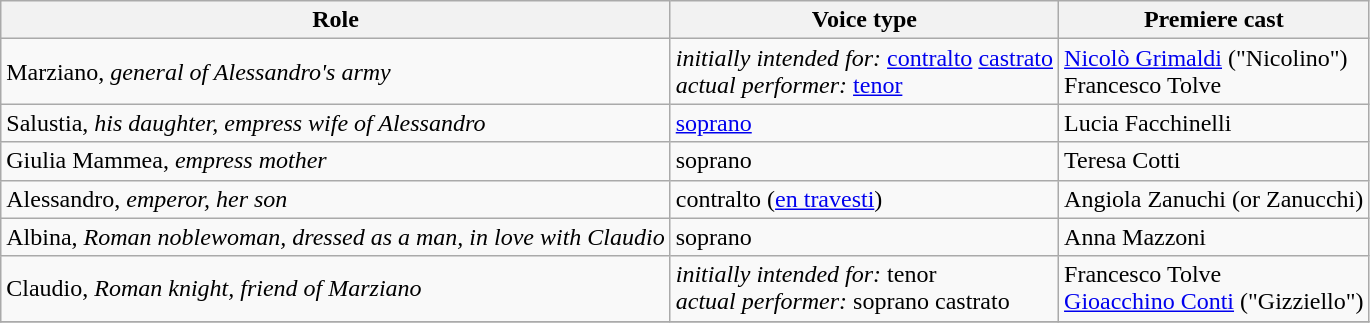<table class="wikitable">
<tr>
<th>Role</th>
<th>Voice type</th>
<th>Premiere cast</th>
</tr>
<tr>
<td>Marziano, <em>general of Alessandro's army</em></td>
<td><em>initially intended for:</em> <a href='#'>contralto</a> <a href='#'>castrato</a><br><em>actual performer:</em> <a href='#'>tenor</a></td>
<td><a href='#'>Nicolò Grimaldi</a> ("Nicolino")<br>Francesco Tolve</td>
</tr>
<tr>
<td>Salustia, <em>his daughter, empress wife of Alessandro</em></td>
<td><a href='#'>soprano</a></td>
<td>Lucia Facchinelli</td>
</tr>
<tr>
<td>Giulia Mammea, <em>empress mother</em></td>
<td>soprano</td>
<td>Teresa Cotti</td>
</tr>
<tr>
<td>Alessandro, <em>emperor, her son</em></td>
<td>contralto (<a href='#'>en travesti</a>)</td>
<td>Angiola Zanuchi (or Zanucchi)</td>
</tr>
<tr>
<td>Albina, <em>Roman noblewoman, dressed as a man, in love with Claudio</em></td>
<td>soprano</td>
<td>Anna Mazzoni</td>
</tr>
<tr>
<td>Claudio, <em>Roman knight, friend of Marziano</em></td>
<td><em>initially intended for:</em> tenor<br><em>actual performer:</em> soprano castrato</td>
<td>Francesco Tolve<br><a href='#'>Gioacchino Conti</a> ("Gizziello")</td>
</tr>
<tr>
</tr>
</table>
